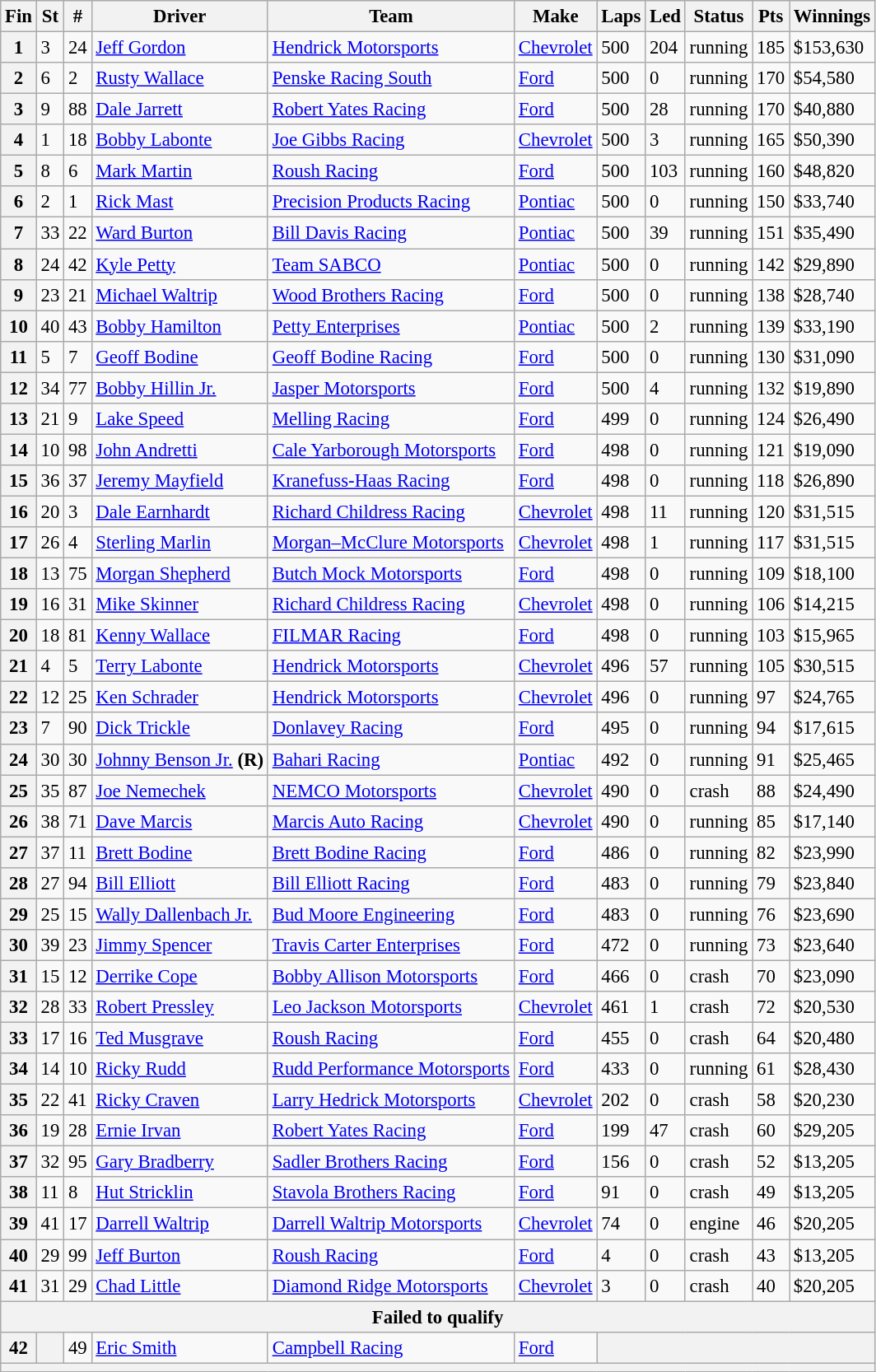<table class="wikitable" style="font-size:95%">
<tr>
<th>Fin</th>
<th>St</th>
<th>#</th>
<th>Driver</th>
<th>Team</th>
<th>Make</th>
<th>Laps</th>
<th>Led</th>
<th>Status</th>
<th>Pts</th>
<th>Winnings</th>
</tr>
<tr>
<th>1</th>
<td>3</td>
<td>24</td>
<td><a href='#'>Jeff Gordon</a></td>
<td><a href='#'>Hendrick Motorsports</a></td>
<td><a href='#'>Chevrolet</a></td>
<td>500</td>
<td>204</td>
<td>running</td>
<td>185</td>
<td>$153,630</td>
</tr>
<tr>
<th>2</th>
<td>6</td>
<td>2</td>
<td><a href='#'>Rusty Wallace</a></td>
<td><a href='#'>Penske Racing South</a></td>
<td><a href='#'>Ford</a></td>
<td>500</td>
<td>0</td>
<td>running</td>
<td>170</td>
<td>$54,580</td>
</tr>
<tr>
<th>3</th>
<td>9</td>
<td>88</td>
<td><a href='#'>Dale Jarrett</a></td>
<td><a href='#'>Robert Yates Racing</a></td>
<td><a href='#'>Ford</a></td>
<td>500</td>
<td>28</td>
<td>running</td>
<td>170</td>
<td>$40,880</td>
</tr>
<tr>
<th>4</th>
<td>1</td>
<td>18</td>
<td><a href='#'>Bobby Labonte</a></td>
<td><a href='#'>Joe Gibbs Racing</a></td>
<td><a href='#'>Chevrolet</a></td>
<td>500</td>
<td>3</td>
<td>running</td>
<td>165</td>
<td>$50,390</td>
</tr>
<tr>
<th>5</th>
<td>8</td>
<td>6</td>
<td><a href='#'>Mark Martin</a></td>
<td><a href='#'>Roush Racing</a></td>
<td><a href='#'>Ford</a></td>
<td>500</td>
<td>103</td>
<td>running</td>
<td>160</td>
<td>$48,820</td>
</tr>
<tr>
<th>6</th>
<td>2</td>
<td>1</td>
<td><a href='#'>Rick Mast</a></td>
<td><a href='#'>Precision Products Racing</a></td>
<td><a href='#'>Pontiac</a></td>
<td>500</td>
<td>0</td>
<td>running</td>
<td>150</td>
<td>$33,740</td>
</tr>
<tr>
<th>7</th>
<td>33</td>
<td>22</td>
<td><a href='#'>Ward Burton</a></td>
<td><a href='#'>Bill Davis Racing</a></td>
<td><a href='#'>Pontiac</a></td>
<td>500</td>
<td>39</td>
<td>running</td>
<td>151</td>
<td>$35,490</td>
</tr>
<tr>
<th>8</th>
<td>24</td>
<td>42</td>
<td><a href='#'>Kyle Petty</a></td>
<td><a href='#'>Team SABCO</a></td>
<td><a href='#'>Pontiac</a></td>
<td>500</td>
<td>0</td>
<td>running</td>
<td>142</td>
<td>$29,890</td>
</tr>
<tr>
<th>9</th>
<td>23</td>
<td>21</td>
<td><a href='#'>Michael Waltrip</a></td>
<td><a href='#'>Wood Brothers Racing</a></td>
<td><a href='#'>Ford</a></td>
<td>500</td>
<td>0</td>
<td>running</td>
<td>138</td>
<td>$28,740</td>
</tr>
<tr>
<th>10</th>
<td>40</td>
<td>43</td>
<td><a href='#'>Bobby Hamilton</a></td>
<td><a href='#'>Petty Enterprises</a></td>
<td><a href='#'>Pontiac</a></td>
<td>500</td>
<td>2</td>
<td>running</td>
<td>139</td>
<td>$33,190</td>
</tr>
<tr>
<th>11</th>
<td>5</td>
<td>7</td>
<td><a href='#'>Geoff Bodine</a></td>
<td><a href='#'>Geoff Bodine Racing</a></td>
<td><a href='#'>Ford</a></td>
<td>500</td>
<td>0</td>
<td>running</td>
<td>130</td>
<td>$31,090</td>
</tr>
<tr>
<th>12</th>
<td>34</td>
<td>77</td>
<td><a href='#'>Bobby Hillin Jr.</a></td>
<td><a href='#'>Jasper Motorsports</a></td>
<td><a href='#'>Ford</a></td>
<td>500</td>
<td>4</td>
<td>running</td>
<td>132</td>
<td>$19,890</td>
</tr>
<tr>
<th>13</th>
<td>21</td>
<td>9</td>
<td><a href='#'>Lake Speed</a></td>
<td><a href='#'>Melling Racing</a></td>
<td><a href='#'>Ford</a></td>
<td>499</td>
<td>0</td>
<td>running</td>
<td>124</td>
<td>$26,490</td>
</tr>
<tr>
<th>14</th>
<td>10</td>
<td>98</td>
<td><a href='#'>John Andretti</a></td>
<td><a href='#'>Cale Yarborough Motorsports</a></td>
<td><a href='#'>Ford</a></td>
<td>498</td>
<td>0</td>
<td>running</td>
<td>121</td>
<td>$19,090</td>
</tr>
<tr>
<th>15</th>
<td>36</td>
<td>37</td>
<td><a href='#'>Jeremy Mayfield</a></td>
<td><a href='#'>Kranefuss-Haas Racing</a></td>
<td><a href='#'>Ford</a></td>
<td>498</td>
<td>0</td>
<td>running</td>
<td>118</td>
<td>$26,890</td>
</tr>
<tr>
<th>16</th>
<td>20</td>
<td>3</td>
<td><a href='#'>Dale Earnhardt</a></td>
<td><a href='#'>Richard Childress Racing</a></td>
<td><a href='#'>Chevrolet</a></td>
<td>498</td>
<td>11</td>
<td>running</td>
<td>120</td>
<td>$31,515</td>
</tr>
<tr>
<th>17</th>
<td>26</td>
<td>4</td>
<td><a href='#'>Sterling Marlin</a></td>
<td><a href='#'>Morgan–McClure Motorsports</a></td>
<td><a href='#'>Chevrolet</a></td>
<td>498</td>
<td>1</td>
<td>running</td>
<td>117</td>
<td>$31,515</td>
</tr>
<tr>
<th>18</th>
<td>13</td>
<td>75</td>
<td><a href='#'>Morgan Shepherd</a></td>
<td><a href='#'>Butch Mock Motorsports</a></td>
<td><a href='#'>Ford</a></td>
<td>498</td>
<td>0</td>
<td>running</td>
<td>109</td>
<td>$18,100</td>
</tr>
<tr>
<th>19</th>
<td>16</td>
<td>31</td>
<td><a href='#'>Mike Skinner</a></td>
<td><a href='#'>Richard Childress Racing</a></td>
<td><a href='#'>Chevrolet</a></td>
<td>498</td>
<td>0</td>
<td>running</td>
<td>106</td>
<td>$14,215</td>
</tr>
<tr>
<th>20</th>
<td>18</td>
<td>81</td>
<td><a href='#'>Kenny Wallace</a></td>
<td><a href='#'>FILMAR Racing</a></td>
<td><a href='#'>Ford</a></td>
<td>498</td>
<td>0</td>
<td>running</td>
<td>103</td>
<td>$15,965</td>
</tr>
<tr>
<th>21</th>
<td>4</td>
<td>5</td>
<td><a href='#'>Terry Labonte</a></td>
<td><a href='#'>Hendrick Motorsports</a></td>
<td><a href='#'>Chevrolet</a></td>
<td>496</td>
<td>57</td>
<td>running</td>
<td>105</td>
<td>$30,515</td>
</tr>
<tr>
<th>22</th>
<td>12</td>
<td>25</td>
<td><a href='#'>Ken Schrader</a></td>
<td><a href='#'>Hendrick Motorsports</a></td>
<td><a href='#'>Chevrolet</a></td>
<td>496</td>
<td>0</td>
<td>running</td>
<td>97</td>
<td>$24,765</td>
</tr>
<tr>
<th>23</th>
<td>7</td>
<td>90</td>
<td><a href='#'>Dick Trickle</a></td>
<td><a href='#'>Donlavey Racing</a></td>
<td><a href='#'>Ford</a></td>
<td>495</td>
<td>0</td>
<td>running</td>
<td>94</td>
<td>$17,615</td>
</tr>
<tr>
<th>24</th>
<td>30</td>
<td>30</td>
<td><a href='#'>Johnny Benson Jr.</a> <strong>(R)</strong></td>
<td><a href='#'>Bahari Racing</a></td>
<td><a href='#'>Pontiac</a></td>
<td>492</td>
<td>0</td>
<td>running</td>
<td>91</td>
<td>$25,465</td>
</tr>
<tr>
<th>25</th>
<td>35</td>
<td>87</td>
<td><a href='#'>Joe Nemechek</a></td>
<td><a href='#'>NEMCO Motorsports</a></td>
<td><a href='#'>Chevrolet</a></td>
<td>490</td>
<td>0</td>
<td>crash</td>
<td>88</td>
<td>$24,490</td>
</tr>
<tr>
<th>26</th>
<td>38</td>
<td>71</td>
<td><a href='#'>Dave Marcis</a></td>
<td><a href='#'>Marcis Auto Racing</a></td>
<td><a href='#'>Chevrolet</a></td>
<td>490</td>
<td>0</td>
<td>running</td>
<td>85</td>
<td>$17,140</td>
</tr>
<tr>
<th>27</th>
<td>37</td>
<td>11</td>
<td><a href='#'>Brett Bodine</a></td>
<td><a href='#'>Brett Bodine Racing</a></td>
<td><a href='#'>Ford</a></td>
<td>486</td>
<td>0</td>
<td>running</td>
<td>82</td>
<td>$23,990</td>
</tr>
<tr>
<th>28</th>
<td>27</td>
<td>94</td>
<td><a href='#'>Bill Elliott</a></td>
<td><a href='#'>Bill Elliott Racing</a></td>
<td><a href='#'>Ford</a></td>
<td>483</td>
<td>0</td>
<td>running</td>
<td>79</td>
<td>$23,840</td>
</tr>
<tr>
<th>29</th>
<td>25</td>
<td>15</td>
<td><a href='#'>Wally Dallenbach Jr.</a></td>
<td><a href='#'>Bud Moore Engineering</a></td>
<td><a href='#'>Ford</a></td>
<td>483</td>
<td>0</td>
<td>running</td>
<td>76</td>
<td>$23,690</td>
</tr>
<tr>
<th>30</th>
<td>39</td>
<td>23</td>
<td><a href='#'>Jimmy Spencer</a></td>
<td><a href='#'>Travis Carter Enterprises</a></td>
<td><a href='#'>Ford</a></td>
<td>472</td>
<td>0</td>
<td>running</td>
<td>73</td>
<td>$23,640</td>
</tr>
<tr>
<th>31</th>
<td>15</td>
<td>12</td>
<td><a href='#'>Derrike Cope</a></td>
<td><a href='#'>Bobby Allison Motorsports</a></td>
<td><a href='#'>Ford</a></td>
<td>466</td>
<td>0</td>
<td>crash</td>
<td>70</td>
<td>$23,090</td>
</tr>
<tr>
<th>32</th>
<td>28</td>
<td>33</td>
<td><a href='#'>Robert Pressley</a></td>
<td><a href='#'>Leo Jackson Motorsports</a></td>
<td><a href='#'>Chevrolet</a></td>
<td>461</td>
<td>1</td>
<td>crash</td>
<td>72</td>
<td>$20,530</td>
</tr>
<tr>
<th>33</th>
<td>17</td>
<td>16</td>
<td><a href='#'>Ted Musgrave</a></td>
<td><a href='#'>Roush Racing</a></td>
<td><a href='#'>Ford</a></td>
<td>455</td>
<td>0</td>
<td>crash</td>
<td>64</td>
<td>$20,480</td>
</tr>
<tr>
<th>34</th>
<td>14</td>
<td>10</td>
<td><a href='#'>Ricky Rudd</a></td>
<td><a href='#'>Rudd Performance Motorsports</a></td>
<td><a href='#'>Ford</a></td>
<td>433</td>
<td>0</td>
<td>running</td>
<td>61</td>
<td>$28,430</td>
</tr>
<tr>
<th>35</th>
<td>22</td>
<td>41</td>
<td><a href='#'>Ricky Craven</a></td>
<td><a href='#'>Larry Hedrick Motorsports</a></td>
<td><a href='#'>Chevrolet</a></td>
<td>202</td>
<td>0</td>
<td>crash</td>
<td>58</td>
<td>$20,230</td>
</tr>
<tr>
<th>36</th>
<td>19</td>
<td>28</td>
<td><a href='#'>Ernie Irvan</a></td>
<td><a href='#'>Robert Yates Racing</a></td>
<td><a href='#'>Ford</a></td>
<td>199</td>
<td>47</td>
<td>crash</td>
<td>60</td>
<td>$29,205</td>
</tr>
<tr>
<th>37</th>
<td>32</td>
<td>95</td>
<td><a href='#'>Gary Bradberry</a></td>
<td><a href='#'>Sadler Brothers Racing</a></td>
<td><a href='#'>Ford</a></td>
<td>156</td>
<td>0</td>
<td>crash</td>
<td>52</td>
<td>$13,205</td>
</tr>
<tr>
<th>38</th>
<td>11</td>
<td>8</td>
<td><a href='#'>Hut Stricklin</a></td>
<td><a href='#'>Stavola Brothers Racing</a></td>
<td><a href='#'>Ford</a></td>
<td>91</td>
<td>0</td>
<td>crash</td>
<td>49</td>
<td>$13,205</td>
</tr>
<tr>
<th>39</th>
<td>41</td>
<td>17</td>
<td><a href='#'>Darrell Waltrip</a></td>
<td><a href='#'>Darrell Waltrip Motorsports</a></td>
<td><a href='#'>Chevrolet</a></td>
<td>74</td>
<td>0</td>
<td>engine</td>
<td>46</td>
<td>$20,205</td>
</tr>
<tr>
<th>40</th>
<td>29</td>
<td>99</td>
<td><a href='#'>Jeff Burton</a></td>
<td><a href='#'>Roush Racing</a></td>
<td><a href='#'>Ford</a></td>
<td>4</td>
<td>0</td>
<td>crash</td>
<td>43</td>
<td>$13,205</td>
</tr>
<tr>
<th>41</th>
<td>31</td>
<td>29</td>
<td><a href='#'>Chad Little</a></td>
<td><a href='#'>Diamond Ridge Motorsports</a></td>
<td><a href='#'>Chevrolet</a></td>
<td>3</td>
<td>0</td>
<td>crash</td>
<td>40</td>
<td>$20,205</td>
</tr>
<tr>
<th colspan="11">Failed to qualify</th>
</tr>
<tr>
<th>42</th>
<th></th>
<td>49</td>
<td><a href='#'>Eric Smith</a></td>
<td><a href='#'>Campbell Racing</a></td>
<td><a href='#'>Ford</a></td>
<th colspan="5"></th>
</tr>
<tr>
<th colspan="11"></th>
</tr>
</table>
